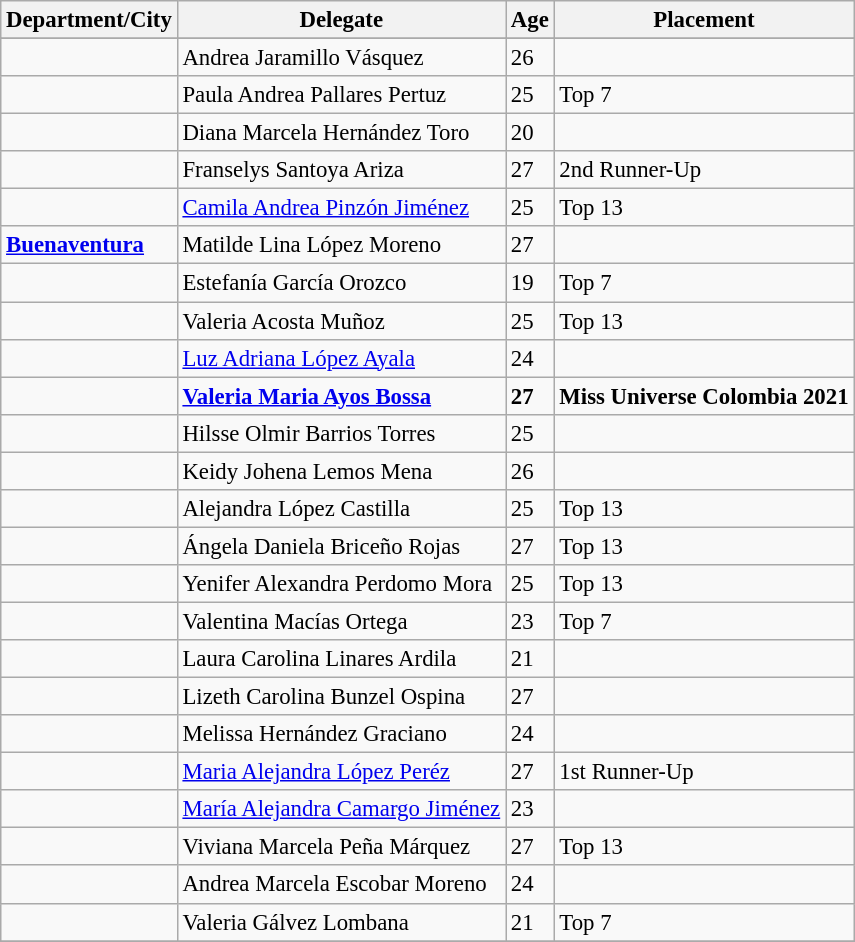<table class="wikitable sortable" style="font-size: 95%;">
<tr>
<th>Department/City</th>
<th>Delegate</th>
<th>Age</th>
<th>Placement</th>
</tr>
<tr>
</tr>
<tr>
<td><strong></strong></td>
<td>Andrea Jaramillo Vásquez</td>
<td>26</td>
<td></td>
</tr>
<tr>
<td><strong></strong></td>
<td>Paula Andrea Pallares Pertuz</td>
<td>25</td>
<td>Top 7</td>
</tr>
<tr>
<td><strong></strong></td>
<td>Diana Marcela Hernández Toro</td>
<td>20</td>
<td></td>
</tr>
<tr>
<td><strong></strong></td>
<td>Franselys Santoya Ariza</td>
<td>27</td>
<td>2nd Runner-Up</td>
</tr>
<tr>
<td><strong></strong></td>
<td><a href='#'>Camila Andrea Pinzón Jiménez</a></td>
<td>25</td>
<td>Top 13</td>
</tr>
<tr>
<td><strong> <a href='#'>Buenaventura</a></strong></td>
<td>Matilde Lina López Moreno</td>
<td>27</td>
<td></td>
</tr>
<tr>
<td><strong></strong></td>
<td>Estefanía García Orozco</td>
<td>19</td>
<td>Top 7</td>
</tr>
<tr>
<td><strong></strong></td>
<td>Valeria Acosta Muñoz</td>
<td>25</td>
<td>Top 13</td>
</tr>
<tr>
<td><strong></strong></td>
<td><a href='#'>Luz Adriana López Ayala</a></td>
<td>24</td>
<td></td>
</tr>
<tr>
<td><strong></strong></td>
<td><strong><a href='#'>Valeria Maria Ayos Bossa</a></strong></td>
<td><strong>27</strong></td>
<td><strong>Miss Universe Colombia 2021</strong></td>
</tr>
<tr>
<td><strong></strong></td>
<td>Hilsse Olmir Barrios Torres</td>
<td>25</td>
<td></td>
</tr>
<tr>
<td><strong></strong></td>
<td>Keidy Johena Lemos Mena</td>
<td>26</td>
<td></td>
</tr>
<tr>
<td><strong></strong></td>
<td>Alejandra López Castilla</td>
<td>25</td>
<td>Top 13</td>
</tr>
<tr>
<td><strong></strong></td>
<td>Ángela Daniela Briceño Rojas</td>
<td>27</td>
<td>Top 13</td>
</tr>
<tr>
<td><strong></strong></td>
<td>Yenifer Alexandra Perdomo Mora</td>
<td>25</td>
<td>Top 13</td>
</tr>
<tr>
<td><strong></strong></td>
<td>Valentina Macías Ortega</td>
<td>23</td>
<td>Top 7</td>
</tr>
<tr>
<td><strong></strong></td>
<td>Laura Carolina Linares Ardila</td>
<td>21</td>
<td></td>
</tr>
<tr>
<td><strong></strong></td>
<td>Lizeth Carolina Bunzel Ospina</td>
<td>27</td>
<td></td>
</tr>
<tr>
<td><strong></strong></td>
<td>Melissa Hernández Graciano</td>
<td>24</td>
<td></td>
</tr>
<tr>
<td><strong></strong></td>
<td><a href='#'>Maria Alejandra López Peréz</a></td>
<td>27</td>
<td>1st Runner-Up</td>
</tr>
<tr>
<td><strong></strong></td>
<td><a href='#'>María Alejandra Camargo Jiménez</a></td>
<td>23</td>
<td></td>
</tr>
<tr>
<td><strong></strong></td>
<td>Viviana Marcela Peña Márquez</td>
<td>27</td>
<td>Top 13</td>
</tr>
<tr>
<td><strong></strong></td>
<td>Andrea Marcela Escobar Moreno</td>
<td>24</td>
<td></td>
</tr>
<tr>
<td><strong></strong></td>
<td>Valeria Gálvez Lombana</td>
<td>21</td>
<td>Top 7</td>
</tr>
<tr>
</tr>
</table>
